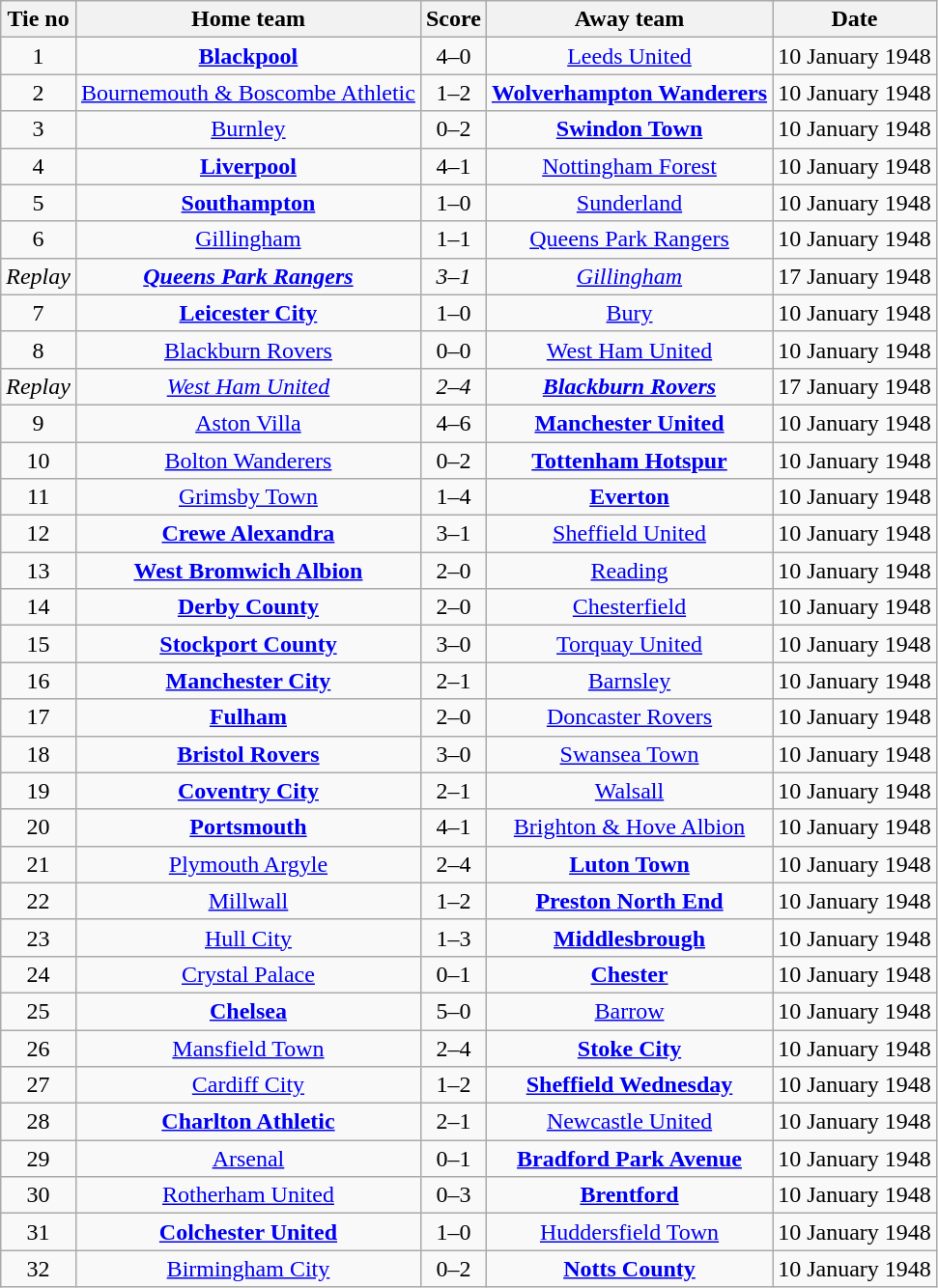<table class="wikitable" style="text-align: center">
<tr>
<th>Tie no</th>
<th>Home team</th>
<th>Score</th>
<th>Away team</th>
<th>Date</th>
</tr>
<tr>
<td>1</td>
<td><strong><a href='#'>Blackpool</a></strong></td>
<td>4–0</td>
<td><a href='#'>Leeds United</a></td>
<td>10 January 1948</td>
</tr>
<tr>
<td>2</td>
<td><a href='#'>Bournemouth & Boscombe Athletic</a></td>
<td>1–2</td>
<td><strong><a href='#'>Wolverhampton Wanderers</a></strong></td>
<td>10 January 1948</td>
</tr>
<tr>
<td>3</td>
<td><a href='#'>Burnley</a></td>
<td>0–2</td>
<td><strong><a href='#'>Swindon Town</a></strong></td>
<td>10 January 1948</td>
</tr>
<tr>
<td>4</td>
<td><strong><a href='#'>Liverpool</a></strong></td>
<td>4–1</td>
<td><a href='#'>Nottingham Forest</a></td>
<td>10 January 1948</td>
</tr>
<tr>
<td>5</td>
<td><strong><a href='#'>Southampton</a></strong></td>
<td>1–0</td>
<td><a href='#'>Sunderland</a></td>
<td>10 January 1948</td>
</tr>
<tr>
<td>6</td>
<td><a href='#'>Gillingham</a></td>
<td>1–1</td>
<td><a href='#'>Queens Park Rangers</a></td>
<td>10 January 1948</td>
</tr>
<tr>
<td><em>Replay</em></td>
<td><strong><em><a href='#'>Queens Park Rangers</a></em></strong></td>
<td><em>3–1</em></td>
<td><em><a href='#'>Gillingham</a></em></td>
<td>17 January 1948</td>
</tr>
<tr>
<td>7</td>
<td><strong><a href='#'>Leicester City</a></strong></td>
<td>1–0</td>
<td><a href='#'>Bury</a></td>
<td>10 January 1948</td>
</tr>
<tr>
<td>8</td>
<td><a href='#'>Blackburn Rovers</a></td>
<td>0–0</td>
<td><a href='#'>West Ham United</a></td>
<td>10 January 1948</td>
</tr>
<tr>
<td><em>Replay</em></td>
<td><em><a href='#'>West Ham United</a></em></td>
<td><em>2–4</em></td>
<td><strong><em><a href='#'>Blackburn Rovers</a></em></strong></td>
<td>17 January 1948</td>
</tr>
<tr>
<td>9</td>
<td><a href='#'>Aston Villa</a></td>
<td>4–6</td>
<td><strong><a href='#'>Manchester United</a></strong></td>
<td>10 January 1948</td>
</tr>
<tr>
<td>10</td>
<td><a href='#'>Bolton Wanderers</a></td>
<td>0–2</td>
<td><strong><a href='#'>Tottenham Hotspur</a></strong></td>
<td>10 January 1948</td>
</tr>
<tr>
<td>11</td>
<td><a href='#'>Grimsby Town</a></td>
<td>1–4</td>
<td><strong><a href='#'>Everton</a></strong></td>
<td>10 January 1948</td>
</tr>
<tr>
<td>12</td>
<td><strong><a href='#'>Crewe Alexandra</a></strong></td>
<td>3–1</td>
<td><a href='#'>Sheffield United</a></td>
<td>10 January 1948</td>
</tr>
<tr>
<td>13</td>
<td><strong><a href='#'>West Bromwich Albion</a></strong></td>
<td>2–0</td>
<td><a href='#'>Reading</a></td>
<td>10 January 1948</td>
</tr>
<tr>
<td>14</td>
<td><strong><a href='#'>Derby County</a></strong></td>
<td>2–0</td>
<td><a href='#'>Chesterfield</a></td>
<td>10 January 1948</td>
</tr>
<tr>
<td>15</td>
<td><strong><a href='#'>Stockport County</a></strong></td>
<td>3–0</td>
<td><a href='#'>Torquay United</a></td>
<td>10 January 1948</td>
</tr>
<tr>
<td>16</td>
<td><strong><a href='#'>Manchester City</a></strong></td>
<td>2–1</td>
<td><a href='#'>Barnsley</a></td>
<td>10 January 1948</td>
</tr>
<tr>
<td>17</td>
<td><strong><a href='#'>Fulham</a></strong></td>
<td>2–0</td>
<td><a href='#'>Doncaster Rovers</a></td>
<td>10 January 1948</td>
</tr>
<tr>
<td>18</td>
<td><strong><a href='#'>Bristol Rovers</a></strong></td>
<td>3–0</td>
<td><a href='#'>Swansea Town</a></td>
<td>10 January 1948</td>
</tr>
<tr>
<td>19</td>
<td><strong><a href='#'>Coventry City</a></strong></td>
<td>2–1</td>
<td><a href='#'>Walsall</a></td>
<td>10 January 1948</td>
</tr>
<tr>
<td>20</td>
<td><strong><a href='#'>Portsmouth</a></strong></td>
<td>4–1</td>
<td><a href='#'>Brighton & Hove Albion</a></td>
<td>10 January 1948</td>
</tr>
<tr>
<td>21</td>
<td><a href='#'>Plymouth Argyle</a></td>
<td>2–4</td>
<td><strong><a href='#'>Luton Town</a></strong></td>
<td>10 January 1948</td>
</tr>
<tr>
<td>22</td>
<td><a href='#'>Millwall</a></td>
<td>1–2</td>
<td><strong><a href='#'>Preston North End</a></strong></td>
<td>10 January 1948</td>
</tr>
<tr>
<td>23</td>
<td><a href='#'>Hull City</a></td>
<td>1–3</td>
<td><strong><a href='#'>Middlesbrough</a></strong></td>
<td>10 January 1948</td>
</tr>
<tr>
<td>24</td>
<td><a href='#'>Crystal Palace</a></td>
<td>0–1</td>
<td><strong><a href='#'>Chester</a></strong></td>
<td>10 January 1948</td>
</tr>
<tr>
<td>25</td>
<td><strong><a href='#'>Chelsea</a></strong></td>
<td>5–0</td>
<td><a href='#'>Barrow</a></td>
<td>10 January 1948</td>
</tr>
<tr>
<td>26</td>
<td><a href='#'>Mansfield Town</a></td>
<td>2–4</td>
<td><strong><a href='#'>Stoke City</a></strong></td>
<td>10 January 1948</td>
</tr>
<tr>
<td>27</td>
<td><a href='#'>Cardiff City</a></td>
<td>1–2</td>
<td><strong><a href='#'>Sheffield Wednesday</a></strong></td>
<td>10 January 1948</td>
</tr>
<tr>
<td>28</td>
<td><strong><a href='#'>Charlton Athletic</a></strong></td>
<td>2–1</td>
<td><a href='#'>Newcastle United</a></td>
<td>10 January 1948</td>
</tr>
<tr>
<td>29</td>
<td><a href='#'>Arsenal</a></td>
<td>0–1</td>
<td><strong><a href='#'>Bradford Park Avenue</a></strong></td>
<td>10 January 1948</td>
</tr>
<tr>
<td>30</td>
<td><a href='#'>Rotherham United</a></td>
<td>0–3</td>
<td><strong><a href='#'>Brentford</a></strong></td>
<td>10 January 1948</td>
</tr>
<tr>
<td>31</td>
<td><strong><a href='#'>Colchester United</a></strong></td>
<td>1–0</td>
<td><a href='#'>Huddersfield Town</a></td>
<td>10 January 1948</td>
</tr>
<tr>
<td>32</td>
<td><a href='#'>Birmingham City</a></td>
<td>0–2</td>
<td><strong><a href='#'>Notts County</a></strong></td>
<td>10 January 1948</td>
</tr>
</table>
